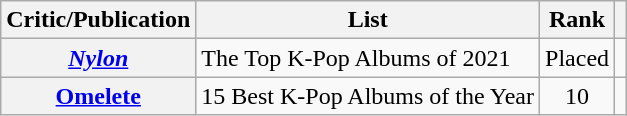<table class="wikitable sortable plainrowheaders">
<tr>
<th scope="col">Critic/Publication</th>
<th scope="col">List</th>
<th scope="col" data-sort-type="number">Rank</th>
<th scope="col" class="unsortable"></th>
</tr>
<tr>
<th scope="row"><em><a href='#'>Nylon</a></em></th>
<td>The Top K-Pop Albums of 2021</td>
<td style="text-align:center">Placed</td>
<td style="text-align:center"></td>
</tr>
<tr>
<th scope="row"><a href='#'>Omelete</a></th>
<td>15 Best K-Pop Albums of the Year</td>
<td style="text-align:center;">10</td>
<td style="text-align:center;"></td>
</tr>
</table>
